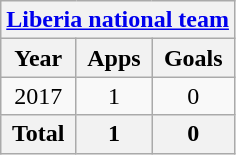<table class="wikitable" style="text-align:center">
<tr>
<th colspan=3><a href='#'>Liberia national team</a></th>
</tr>
<tr>
<th>Year</th>
<th>Apps</th>
<th>Goals</th>
</tr>
<tr>
<td>2017</td>
<td>1</td>
<td>0</td>
</tr>
<tr>
<th>Total</th>
<th>1</th>
<th>0</th>
</tr>
</table>
